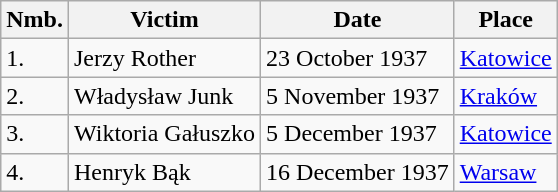<table class="wikitable sortable">
<tr>
<th>Nmb.</th>
<th>Victim</th>
<th>Date</th>
<th>Place</th>
</tr>
<tr>
<td>1.</td>
<td>Jerzy Rother</td>
<td>23 October 1937</td>
<td><a href='#'>Katowice</a></td>
</tr>
<tr>
<td>2.</td>
<td>Władysław Junk</td>
<td>5 November 1937</td>
<td><a href='#'>Kraków</a></td>
</tr>
<tr>
<td>3.</td>
<td>Wiktoria Gałuszko</td>
<td>5 December 1937</td>
<td><a href='#'>Katowice</a></td>
</tr>
<tr>
<td>4.</td>
<td>Henryk Bąk</td>
<td>16 December 1937</td>
<td><a href='#'>Warsaw</a></td>
</tr>
</table>
